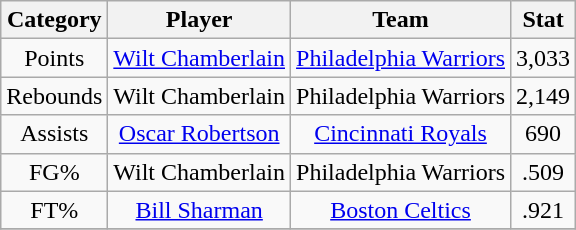<table class="wikitable" style="text-align:center">
<tr>
<th>Category</th>
<th>Player</th>
<th>Team</th>
<th>Stat</th>
</tr>
<tr>
<td>Points</td>
<td><a href='#'>Wilt Chamberlain</a></td>
<td><a href='#'>Philadelphia Warriors</a></td>
<td>3,033</td>
</tr>
<tr>
<td>Rebounds</td>
<td>Wilt Chamberlain</td>
<td>Philadelphia Warriors</td>
<td>2,149</td>
</tr>
<tr>
<td>Assists</td>
<td><a href='#'>Oscar Robertson</a></td>
<td><a href='#'>Cincinnati Royals</a></td>
<td>690</td>
</tr>
<tr>
<td>FG%</td>
<td>Wilt Chamberlain</td>
<td>Philadelphia Warriors</td>
<td>.509</td>
</tr>
<tr>
<td>FT%</td>
<td><a href='#'>Bill Sharman</a></td>
<td><a href='#'>Boston Celtics</a></td>
<td>.921</td>
</tr>
<tr>
</tr>
</table>
